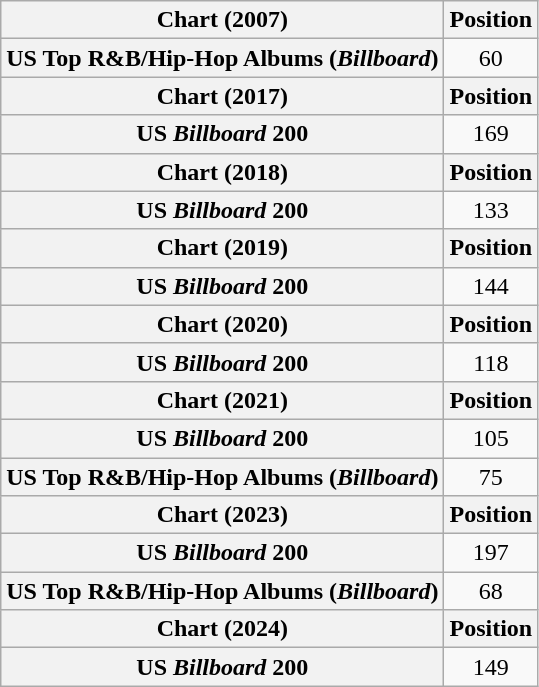<table class="wikitable plainrowheaders" style="text-align:center">
<tr>
<th scope="col">Chart (2007)</th>
<th scope="col">Position</th>
</tr>
<tr>
<th scope="row">US Top R&B/Hip-Hop Albums (<em>Billboard</em>)</th>
<td>60</td>
</tr>
<tr>
<th scope="col">Chart (2017)</th>
<th scope="col">Position</th>
</tr>
<tr>
<th scope="row">US <em>Billboard</em> 200</th>
<td>169</td>
</tr>
<tr>
<th scope="col">Chart (2018)</th>
<th scope="col">Position</th>
</tr>
<tr>
<th scope="row">US <em>Billboard</em> 200</th>
<td>133</td>
</tr>
<tr>
<th scope="col">Chart (2019)</th>
<th scope="col">Position</th>
</tr>
<tr>
<th scope="row">US <em>Billboard</em> 200</th>
<td>144</td>
</tr>
<tr>
<th scope="col">Chart (2020)</th>
<th scope="col">Position</th>
</tr>
<tr>
<th scope="row">US <em>Billboard</em> 200</th>
<td>118</td>
</tr>
<tr>
<th scope="col">Chart (2021)</th>
<th scope="col">Position</th>
</tr>
<tr>
<th scope="row">US <em>Billboard</em> 200</th>
<td>105</td>
</tr>
<tr>
<th scope="row">US Top R&B/Hip-Hop Albums (<em>Billboard</em>)</th>
<td>75</td>
</tr>
<tr>
<th scope="col">Chart (2023)</th>
<th scope="col">Position</th>
</tr>
<tr>
<th scope="row">US <em>Billboard</em> 200</th>
<td>197</td>
</tr>
<tr>
<th scope="row">US Top R&B/Hip-Hop Albums (<em>Billboard</em>)</th>
<td>68</td>
</tr>
<tr>
<th scope="col">Chart (2024)</th>
<th scope="col">Position</th>
</tr>
<tr>
<th scope="row">US <em>Billboard</em> 200</th>
<td>149</td>
</tr>
</table>
